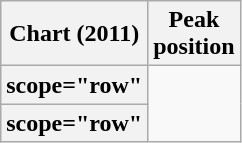<table class="wikitable sortable plainrowheaders">
<tr>
<th>Chart (2011)</th>
<th>Peak<br>position</th>
</tr>
<tr>
<th>scope="row" </th>
</tr>
<tr>
<th>scope="row" </th>
</tr>
</table>
